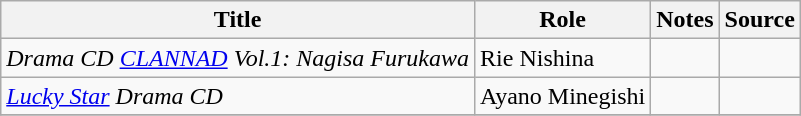<table class="wikitable sortable plainrowheaders">
<tr>
<th>Title</th>
<th>Role</th>
<th class="unsortable">Notes</th>
<th class="unsortable">Source</th>
</tr>
<tr>
<td><em>Drama CD <a href='#'>CLANNAD</a> Vol.1: Nagisa Furukawa</em></td>
<td>Rie Nishina</td>
<td></td>
<td></td>
</tr>
<tr>
<td><em><a href='#'>Lucky Star</a> Drama CD</em></td>
<td>Ayano Minegishi</td>
<td></td>
<td></td>
</tr>
<tr>
</tr>
</table>
